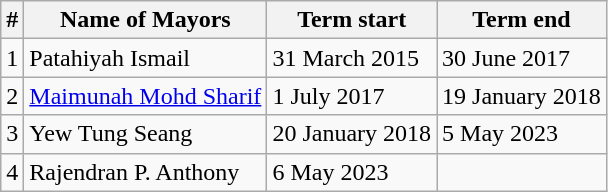<table class="wikitable">
<tr>
<th>#</th>
<th>Name of Mayors</th>
<th>Term start</th>
<th>Term end</th>
</tr>
<tr>
<td>1</td>
<td>Patahiyah Ismail</td>
<td>31 March 2015</td>
<td>30 June 2017</td>
</tr>
<tr>
<td>2</td>
<td><a href='#'>Maimunah Mohd Sharif</a></td>
<td>1 July 2017</td>
<td>19 January 2018</td>
</tr>
<tr>
<td>3</td>
<td>Yew Tung Seang</td>
<td>20 January 2018</td>
<td>5 May 2023</td>
</tr>
<tr>
<td>4</td>
<td>Rajendran P. Anthony</td>
<td>6 May 2023</td>
<td></td>
</tr>
</table>
